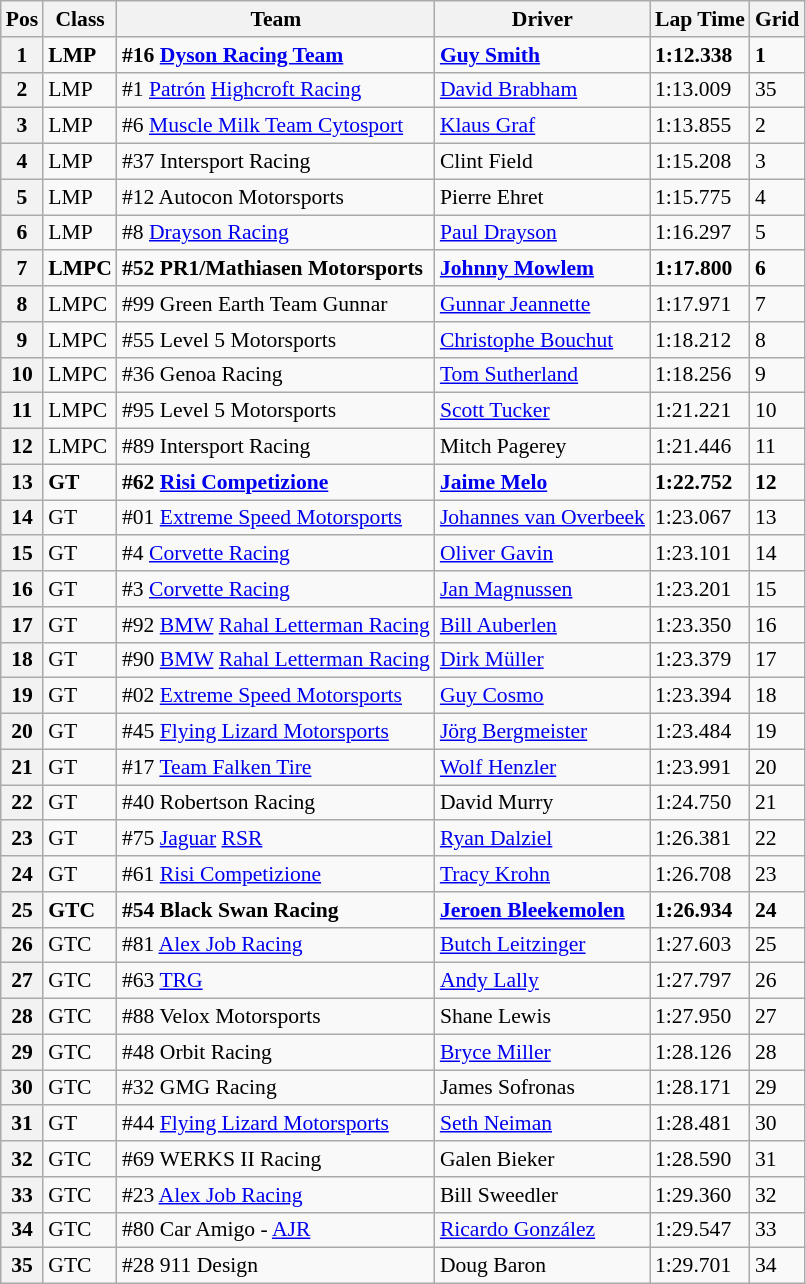<table class="wikitable" style="font-size: 90%;">
<tr>
<th>Pos</th>
<th>Class</th>
<th>Team</th>
<th>Driver</th>
<th>Lap Time</th>
<th>Grid</th>
</tr>
<tr style="font-weight:bold">
<th>1</th>
<td>LMP</td>
<td>#16 <a href='#'>Dyson Racing Team</a></td>
<td><a href='#'>Guy Smith</a></td>
<td>1:12.338</td>
<td>1</td>
</tr>
<tr>
<th>2</th>
<td>LMP</td>
<td>#1 <a href='#'>Patrón</a> <a href='#'>Highcroft Racing</a></td>
<td><a href='#'>David Brabham</a></td>
<td>1:13.009</td>
<td>35</td>
</tr>
<tr>
<th>3</th>
<td>LMP</td>
<td>#6 <a href='#'>Muscle Milk Team Cytosport</a></td>
<td><a href='#'>Klaus Graf</a></td>
<td>1:13.855</td>
<td>2</td>
</tr>
<tr>
<th>4</th>
<td>LMP</td>
<td>#37 Intersport Racing</td>
<td>Clint Field</td>
<td>1:15.208</td>
<td>3</td>
</tr>
<tr>
<th>5</th>
<td>LMP</td>
<td>#12 Autocon Motorsports</td>
<td>Pierre Ehret</td>
<td>1:15.775</td>
<td>4</td>
</tr>
<tr>
<th>6</th>
<td>LMP</td>
<td>#8 <a href='#'>Drayson Racing</a></td>
<td><a href='#'>Paul Drayson</a></td>
<td>1:16.297</td>
<td>5</td>
</tr>
<tr style="font-weight:bold">
<th>7</th>
<td>LMPC</td>
<td>#52 PR1/Mathiasen Motorsports</td>
<td><a href='#'>Johnny Mowlem</a></td>
<td>1:17.800</td>
<td>6</td>
</tr>
<tr>
<th>8</th>
<td>LMPC</td>
<td>#99 Green Earth Team Gunnar</td>
<td><a href='#'>Gunnar Jeannette</a></td>
<td>1:17.971</td>
<td>7</td>
</tr>
<tr>
<th>9</th>
<td>LMPC</td>
<td>#55 Level 5 Motorsports</td>
<td><a href='#'>Christophe Bouchut</a></td>
<td>1:18.212</td>
<td>8</td>
</tr>
<tr>
<th>10</th>
<td>LMPC</td>
<td>#36 Genoa Racing</td>
<td><a href='#'>Tom Sutherland</a></td>
<td>1:18.256</td>
<td>9</td>
</tr>
<tr>
<th>11</th>
<td>LMPC</td>
<td>#95 Level 5 Motorsports</td>
<td><a href='#'>Scott Tucker</a></td>
<td>1:21.221</td>
<td>10</td>
</tr>
<tr>
<th>12</th>
<td>LMPC</td>
<td>#89 Intersport Racing</td>
<td>Mitch Pagerey</td>
<td>1:21.446</td>
<td>11</td>
</tr>
<tr style="font-weight:bold">
<th>13</th>
<td>GT</td>
<td>#62 <a href='#'>Risi Competizione</a></td>
<td><a href='#'>Jaime Melo</a></td>
<td>1:22.752</td>
<td>12</td>
</tr>
<tr>
<th>14</th>
<td>GT</td>
<td>#01 <a href='#'>Extreme Speed Motorsports</a></td>
<td><a href='#'>Johannes van Overbeek</a></td>
<td>1:23.067</td>
<td>13</td>
</tr>
<tr>
<th>15</th>
<td>GT</td>
<td>#4 <a href='#'>Corvette Racing</a></td>
<td><a href='#'>Oliver Gavin</a></td>
<td>1:23.101</td>
<td>14</td>
</tr>
<tr>
<th>16</th>
<td>GT</td>
<td>#3 <a href='#'>Corvette Racing</a></td>
<td><a href='#'>Jan Magnussen</a></td>
<td>1:23.201</td>
<td>15</td>
</tr>
<tr>
<th>17</th>
<td>GT</td>
<td>#92 <a href='#'>BMW</a> <a href='#'>Rahal Letterman Racing</a></td>
<td><a href='#'>Bill Auberlen</a></td>
<td>1:23.350</td>
<td>16</td>
</tr>
<tr>
<th>18</th>
<td>GT</td>
<td>#90 <a href='#'>BMW</a> <a href='#'>Rahal Letterman Racing</a></td>
<td><a href='#'>Dirk Müller</a></td>
<td>1:23.379</td>
<td>17</td>
</tr>
<tr>
<th>19</th>
<td>GT</td>
<td>#02 <a href='#'>Extreme Speed Motorsports</a></td>
<td><a href='#'>Guy Cosmo</a></td>
<td>1:23.394</td>
<td>18</td>
</tr>
<tr>
<th>20</th>
<td>GT</td>
<td>#45 <a href='#'>Flying Lizard Motorsports</a></td>
<td><a href='#'>Jörg Bergmeister</a></td>
<td>1:23.484</td>
<td>19</td>
</tr>
<tr>
<th>21</th>
<td>GT</td>
<td>#17 <a href='#'>Team Falken Tire</a></td>
<td><a href='#'>Wolf Henzler</a></td>
<td>1:23.991</td>
<td>20</td>
</tr>
<tr>
<th>22</th>
<td>GT</td>
<td>#40 Robertson Racing</td>
<td>David Murry</td>
<td>1:24.750</td>
<td>21</td>
</tr>
<tr>
<th>23</th>
<td>GT</td>
<td>#75 <a href='#'>Jaguar</a> <a href='#'>RSR</a></td>
<td><a href='#'>Ryan Dalziel</a></td>
<td>1:26.381</td>
<td>22</td>
</tr>
<tr>
<th>24</th>
<td>GT</td>
<td>#61 <a href='#'>Risi Competizione</a></td>
<td><a href='#'>Tracy Krohn</a></td>
<td>1:26.708</td>
<td>23</td>
</tr>
<tr style="font-weight:bold">
<th>25</th>
<td>GTC</td>
<td>#54 Black Swan Racing</td>
<td><a href='#'>Jeroen Bleekemolen</a></td>
<td>1:26.934</td>
<td>24</td>
</tr>
<tr>
<th>26</th>
<td>GTC</td>
<td>#81 <a href='#'>Alex Job Racing</a></td>
<td><a href='#'>Butch Leitzinger</a></td>
<td>1:27.603</td>
<td>25</td>
</tr>
<tr>
<th>27</th>
<td>GTC</td>
<td>#63 <a href='#'>TRG</a></td>
<td><a href='#'>Andy Lally</a></td>
<td>1:27.797</td>
<td>26</td>
</tr>
<tr>
<th>28</th>
<td>GTC</td>
<td>#88 Velox Motorsports</td>
<td>Shane Lewis</td>
<td>1:27.950</td>
<td>27</td>
</tr>
<tr>
<th>29</th>
<td>GTC</td>
<td>#48 Orbit Racing</td>
<td><a href='#'>Bryce Miller</a></td>
<td>1:28.126</td>
<td>28</td>
</tr>
<tr>
<th>30</th>
<td>GTC</td>
<td>#32 GMG Racing</td>
<td>James Sofronas</td>
<td>1:28.171</td>
<td>29</td>
</tr>
<tr>
<th>31</th>
<td>GT</td>
<td>#44 <a href='#'>Flying Lizard Motorsports</a></td>
<td><a href='#'>Seth Neiman</a></td>
<td>1:28.481</td>
<td>30</td>
</tr>
<tr>
<th>32</th>
<td>GTC</td>
<td>#69 WERKS II Racing</td>
<td>Galen Bieker</td>
<td>1:28.590</td>
<td>31</td>
</tr>
<tr>
<th>33</th>
<td>GTC</td>
<td>#23 <a href='#'>Alex Job Racing</a></td>
<td>Bill Sweedler</td>
<td>1:29.360</td>
<td>32</td>
</tr>
<tr>
<th>34</th>
<td>GTC</td>
<td>#80 Car Amigo - <a href='#'>AJR</a></td>
<td><a href='#'>Ricardo González</a></td>
<td>1:29.547</td>
<td>33</td>
</tr>
<tr>
<th>35</th>
<td>GTC</td>
<td>#28 911 Design</td>
<td>Doug Baron</td>
<td>1:29.701</td>
<td>34</td>
</tr>
</table>
